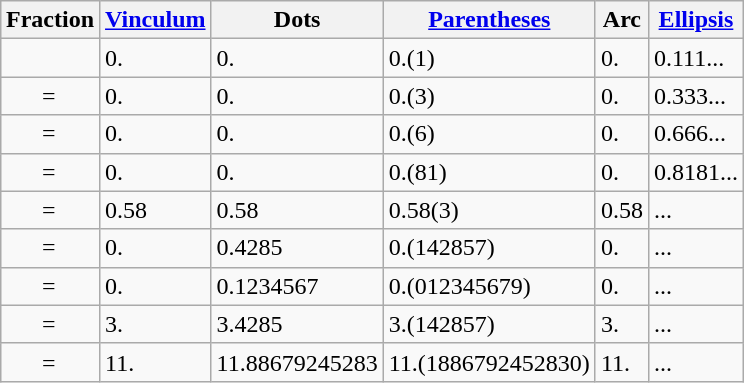<table class="wikitable" style="margin-left: auto; margin-right: auto; border: none;">
<tr>
<th colspan="2">Fraction</th>
<th><a href='#'>Vinculum</a></th>
<th>Dots</th>
<th><a href='#'>Parentheses</a></th>
<th>Arc</th>
<th><a href='#'>Ellipsis</a></th>
</tr>
<tr>
<td style="text-align:center;border-right:none;"></td>
<td style="padding:0;border-left:none;"></td>
<td>0.</td>
<td>0.</td>
<td>0.(1)</td>
<td>0.</td>
<td>0.111...</td>
</tr>
<tr>
<td style="text-align:center;border-right:none;"></td>
<td style="padding:0;border-left:none;">= </td>
<td>0.</td>
<td>0.</td>
<td>0.(3)</td>
<td>0.</td>
<td>0.333...</td>
</tr>
<tr>
<td style="text-align:center;border-right:none;"></td>
<td style="padding:0;border-left:none;">= </td>
<td>0.</td>
<td>0.</td>
<td>0.(6)</td>
<td>0.</td>
<td>0.666...</td>
</tr>
<tr>
<td style="text-align:center;border-right:none;"></td>
<td style="padding:0;border-left:none;">= </td>
<td>0.</td>
<td>0.</td>
<td>0.(81)</td>
<td>0.</td>
<td>0.8181...</td>
</tr>
<tr>
<td style="text-align:center;border-right:none;"></td>
<td style="padding:0;border-left:none;">= </td>
<td>0.58</td>
<td>0.58</td>
<td>0.58(3)</td>
<td>0.58</td>
<td>...</td>
</tr>
<tr>
<td style="text-align:center;border-right:none;"></td>
<td style="padding:0;border-left:none;">= </td>
<td>0.</td>
<td>0.4285</td>
<td>0.(142857)</td>
<td>0.</td>
<td>...</td>
</tr>
<tr>
<td style="text-align:center;border-right:none;"></td>
<td style="padding:0;border-left:none;">= </td>
<td>0.</td>
<td>0.1234567</td>
<td>0.(012345679)</td>
<td>0.</td>
<td>...</td>
</tr>
<tr>
<td style="text-align:center;border-right:none;"></td>
<td style="padding:0;border-left:none;">= </td>
<td>3.</td>
<td>3.4285</td>
<td>3.(142857)</td>
<td>3.</td>
<td>...</td>
</tr>
<tr>
<td style="text-align:center;border-right:none;"></td>
<td style="padding:0;border-left:none;">= </td>
<td>11.</td>
<td>11.88679245283</td>
<td>11.(1886792452830)</td>
<td>11.</td>
<td>...</td>
</tr>
</table>
